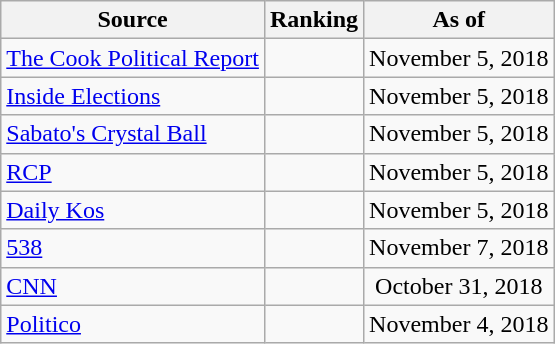<table class="wikitable" style="text-align:center">
<tr>
<th>Source</th>
<th>Ranking</th>
<th>As of</th>
</tr>
<tr>
<td align=left><a href='#'>The Cook Political Report</a></td>
<td></td>
<td>November 5, 2018</td>
</tr>
<tr>
<td align=left><a href='#'>Inside Elections</a></td>
<td></td>
<td>November 5, 2018</td>
</tr>
<tr>
<td align=left><a href='#'>Sabato's Crystal Ball</a></td>
<td></td>
<td>November 5, 2018</td>
</tr>
<tr>
<td align="left"><a href='#'>RCP</a></td>
<td></td>
<td>November 5, 2018</td>
</tr>
<tr>
<td align="left"><a href='#'>Daily Kos</a></td>
<td></td>
<td>November 5, 2018</td>
</tr>
<tr>
<td align="left"><a href='#'>538</a></td>
<td></td>
<td>November 7, 2018</td>
</tr>
<tr>
<td align="left"><a href='#'>CNN</a></td>
<td></td>
<td>October 31, 2018</td>
</tr>
<tr>
<td align="left"><a href='#'>Politico</a></td>
<td></td>
<td>November 4, 2018</td>
</tr>
</table>
